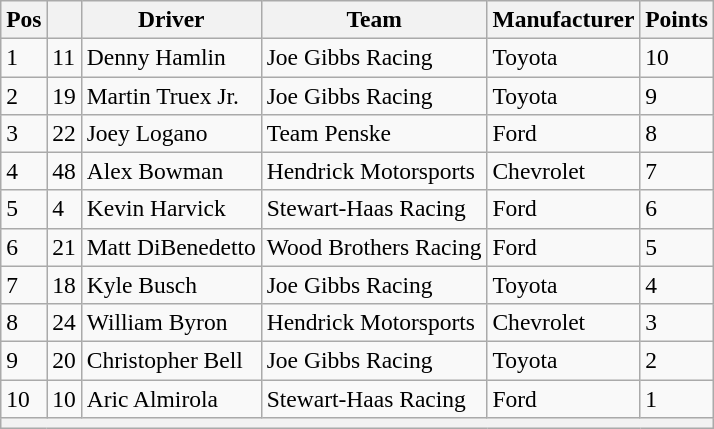<table class="wikitable" style="font-size:98%">
<tr>
<th>Pos</th>
<th></th>
<th>Driver</th>
<th>Team</th>
<th>Manufacturer</th>
<th>Points</th>
</tr>
<tr>
<td>1</td>
<td>11</td>
<td>Denny Hamlin</td>
<td>Joe Gibbs Racing</td>
<td>Toyota</td>
<td>10</td>
</tr>
<tr>
<td>2</td>
<td>19</td>
<td>Martin Truex Jr.</td>
<td>Joe Gibbs Racing</td>
<td>Toyota</td>
<td>9</td>
</tr>
<tr>
<td>3</td>
<td>22</td>
<td>Joey Logano</td>
<td>Team Penske</td>
<td>Ford</td>
<td>8</td>
</tr>
<tr>
<td>4</td>
<td>48</td>
<td>Alex Bowman</td>
<td>Hendrick Motorsports</td>
<td>Chevrolet</td>
<td>7</td>
</tr>
<tr>
<td>5</td>
<td>4</td>
<td>Kevin Harvick</td>
<td>Stewart-Haas Racing</td>
<td>Ford</td>
<td>6</td>
</tr>
<tr>
<td>6</td>
<td>21</td>
<td>Matt DiBenedetto</td>
<td>Wood Brothers Racing</td>
<td>Ford</td>
<td>5</td>
</tr>
<tr>
<td>7</td>
<td>18</td>
<td>Kyle Busch</td>
<td>Joe Gibbs Racing</td>
<td>Toyota</td>
<td>4</td>
</tr>
<tr>
<td>8</td>
<td>24</td>
<td>William Byron</td>
<td>Hendrick Motorsports</td>
<td>Chevrolet</td>
<td>3</td>
</tr>
<tr>
<td>9</td>
<td>20</td>
<td>Christopher Bell</td>
<td>Joe Gibbs Racing</td>
<td>Toyota</td>
<td>2</td>
</tr>
<tr>
<td>10</td>
<td>10</td>
<td>Aric Almirola</td>
<td>Stewart-Haas Racing</td>
<td>Ford</td>
<td>1</td>
</tr>
<tr>
<th colspan="6"></th>
</tr>
</table>
